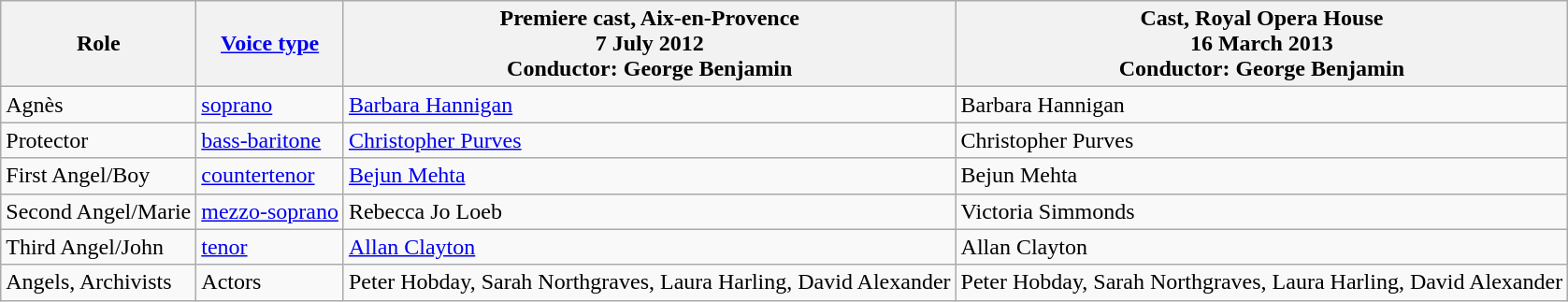<table class="wikitable">
<tr>
<th>Role</th>
<th><a href='#'>Voice type</a></th>
<th>Premiere cast, Aix-en-Provence<br>7 July 2012<br>Conductor: George Benjamin</th>
<th>Cast, Royal Opera House<br>16 March 2013<br>Conductor: George Benjamin</th>
</tr>
<tr>
<td>Agnès</td>
<td><a href='#'>soprano</a></td>
<td><a href='#'>Barbara Hannigan</a></td>
<td>Barbara Hannigan</td>
</tr>
<tr>
<td>Protector</td>
<td><a href='#'>bass-baritone</a></td>
<td><a href='#'>Christopher Purves</a></td>
<td>Christopher Purves</td>
</tr>
<tr>
<td>First Angel/Boy</td>
<td><a href='#'>countertenor</a></td>
<td><a href='#'>Bejun Mehta</a></td>
<td>Bejun Mehta</td>
</tr>
<tr>
<td>Second Angel/Marie</td>
<td><a href='#'>mezzo-soprano</a></td>
<td>Rebecca Jo Loeb</td>
<td>Victoria Simmonds</td>
</tr>
<tr>
<td>Third Angel/John</td>
<td><a href='#'>tenor</a></td>
<td><a href='#'>Allan Clayton</a></td>
<td>Allan Clayton</td>
</tr>
<tr>
<td>Angels, Archivists</td>
<td>Actors</td>
<td>Peter Hobday, Sarah Northgraves, Laura Harling, David Alexander</td>
<td>Peter Hobday, Sarah Northgraves, Laura Harling, David Alexander</td>
</tr>
</table>
